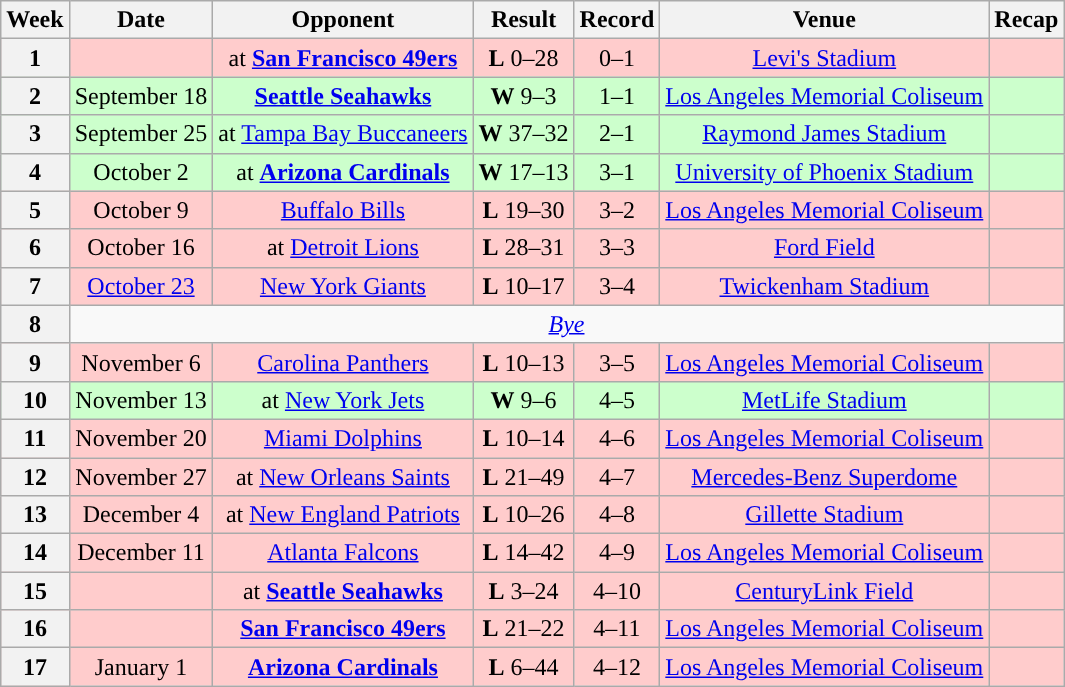<table class="wikitable" style="text-align:center">
<tr>
<th>Week</th>
<th>Date</th>
<th>Opponent</th>
<th>Result</th>
<th>Record</th>
<th>Venue</th>
<th>Recap</th>
</tr>
<tr style="background:#fcc">
<th>1</th>
<td></td>
<td>at <strong><a href='#'>San Francisco 49ers</a></strong></td>
<td><strong>L</strong> 0–28</td>
<td>0–1</td>
<td><a href='#'>Levi's Stadium</a></td>
<td></td>
</tr>
<tr style="background:#cfc">
<th>2</th>
<td>September 18</td>
<td><strong><a href='#'>Seattle Seahawks</a></strong></td>
<td><strong>W</strong> 9–3</td>
<td>1–1</td>
<td><a href='#'>Los Angeles Memorial Coliseum</a></td>
<td></td>
</tr>
<tr style="background:#cfc">
<th>3</th>
<td>September 25</td>
<td>at <a href='#'>Tampa Bay Buccaneers</a></td>
<td><strong>W</strong> 37–32</td>
<td>2–1</td>
<td><a href='#'>Raymond James Stadium</a></td>
<td></td>
</tr>
<tr style="background:#cfc">
<th>4</th>
<td>October 2</td>
<td>at <strong><a href='#'>Arizona Cardinals</a></strong></td>
<td><strong>W</strong> 17–13</td>
<td>3–1</td>
<td><a href='#'>University of Phoenix Stadium</a></td>
<td></td>
</tr>
<tr style="background:#fcc">
<th>5</th>
<td>October 9</td>
<td><a href='#'>Buffalo Bills</a></td>
<td><strong>L</strong> 19–30</td>
<td>3–2</td>
<td><a href='#'>Los Angeles Memorial Coliseum</a></td>
<td></td>
</tr>
<tr style="background:#fcc">
<th>6</th>
<td>October 16</td>
<td>at <a href='#'>Detroit Lions</a></td>
<td><strong>L</strong> 28–31</td>
<td>3–3</td>
<td><a href='#'>Ford Field</a></td>
<td></td>
</tr>
<tr style="background:#fcc">
<th>7</th>
<td><a href='#'>October 23</a></td>
<td><a href='#'>New York Giants</a></td>
<td><strong>L</strong> 10–17</td>
<td>3–4</td>
<td> <a href='#'>Twickenham Stadium</a> </td>
<td></td>
</tr>
<tr>
<th>8</th>
<td colspan="6"><em><a href='#'>Bye</a></em></td>
</tr>
<tr style="background:#fcc">
<th>9</th>
<td>November 6</td>
<td><a href='#'>Carolina Panthers</a></td>
<td><strong>L</strong> 10–13</td>
<td>3–5</td>
<td><a href='#'>Los Angeles Memorial Coliseum</a></td>
<td></td>
</tr>
<tr style="background:#cfc">
<th>10</th>
<td>November 13</td>
<td>at <a href='#'>New York Jets</a></td>
<td><strong>W</strong> 9–6</td>
<td>4–5</td>
<td><a href='#'>MetLife Stadium</a></td>
<td></td>
</tr>
<tr style="background:#fcc">
<th>11</th>
<td>November 20</td>
<td><a href='#'>Miami Dolphins</a></td>
<td><strong>L</strong> 10–14</td>
<td>4–6</td>
<td><a href='#'>Los Angeles Memorial Coliseum</a></td>
<td></td>
</tr>
<tr style="background:#fcc">
<th>12</th>
<td>November 27</td>
<td>at <a href='#'>New Orleans Saints</a></td>
<td><strong>L</strong> 21–49</td>
<td>4–7</td>
<td><a href='#'>Mercedes-Benz Superdome</a></td>
<td></td>
</tr>
<tr style="background:#fcc">
<th>13</th>
<td>December 4</td>
<td>at <a href='#'>New England Patriots</a></td>
<td><strong>L</strong> 10–26</td>
<td>4–8</td>
<td><a href='#'>Gillette Stadium</a></td>
<td></td>
</tr>
<tr style="background:#fcc">
<th>14</th>
<td>December 11</td>
<td><a href='#'>Atlanta Falcons</a></td>
<td><strong>L</strong> 14–42</td>
<td>4–9</td>
<td><a href='#'>Los Angeles Memorial Coliseum</a></td>
<td></td>
</tr>
<tr style="background:#fcc">
<th>15</th>
<td></td>
<td>at <strong><a href='#'>Seattle Seahawks</a></strong></td>
<td><strong>L</strong> 3–24</td>
<td>4–10</td>
<td><a href='#'>CenturyLink Field</a></td>
<td></td>
</tr>
<tr style="background:#fcc">
<th>16</th>
<td></td>
<td><strong><a href='#'>San Francisco 49ers</a></strong></td>
<td><strong>L</strong> 21–22</td>
<td>4–11</td>
<td><a href='#'>Los Angeles Memorial Coliseum</a></td>
<td></td>
</tr>
<tr style="background:#fcc">
<th>17</th>
<td>January 1</td>
<td><strong><a href='#'>Arizona Cardinals</a></strong></td>
<td><strong>L</strong> 6–44</td>
<td>4–12</td>
<td><a href='#'>Los Angeles Memorial Coliseum</a></td>
<td></td>
</tr>
</table>
